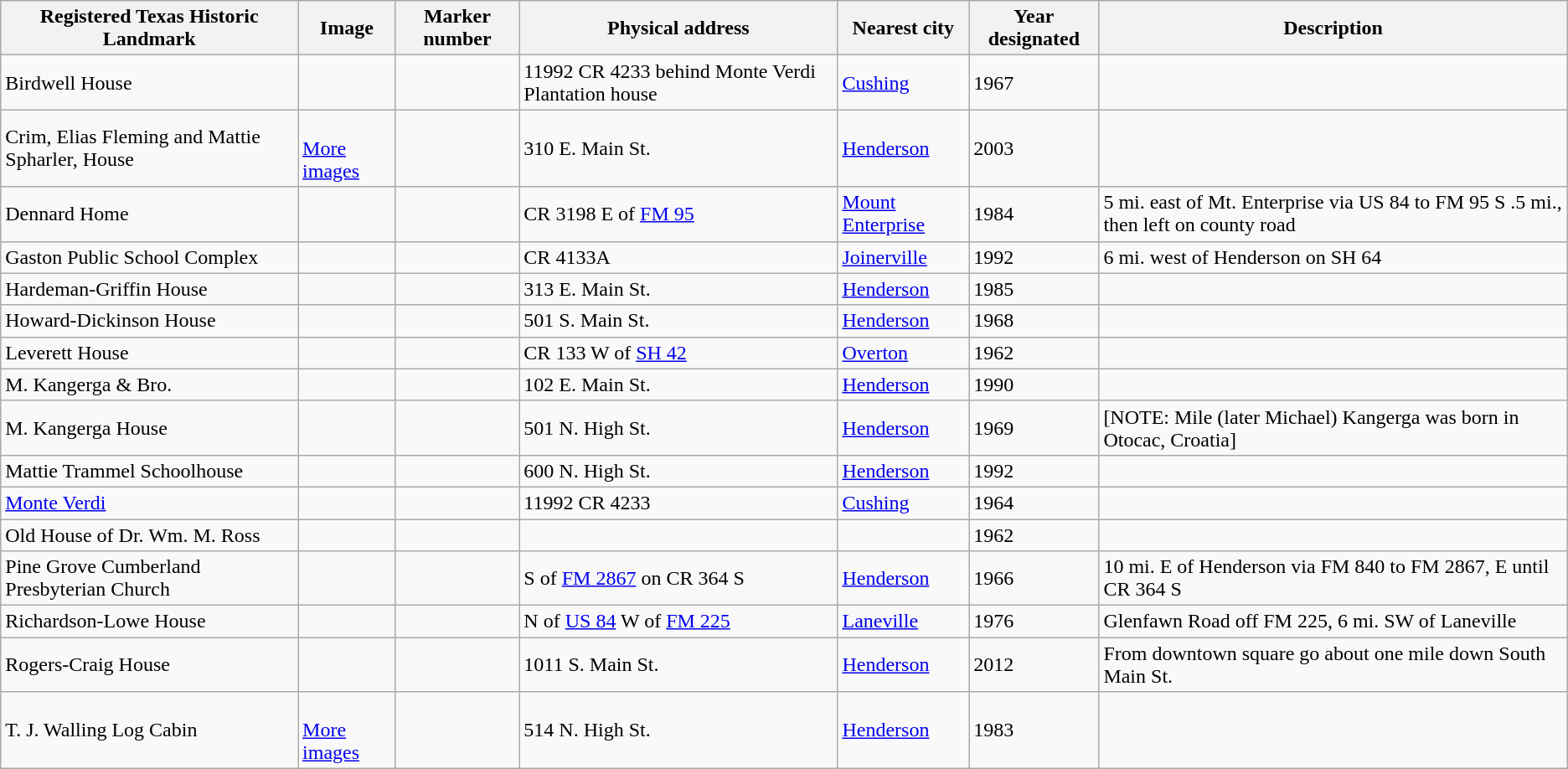<table class="wikitable sortable">
<tr>
<th>Registered Texas Historic Landmark</th>
<th>Image</th>
<th>Marker number</th>
<th>Physical address</th>
<th>Nearest city</th>
<th>Year designated</th>
<th>Description</th>
</tr>
<tr>
<td>Birdwell House</td>
<td></td>
<td></td>
<td>11992 CR 4233 behind Monte Verdi Plantation house<br></td>
<td><a href='#'>Cushing</a></td>
<td>1967</td>
<td></td>
</tr>
<tr>
<td>Crim, Elias Fleming and Mattie Spharler, House</td>
<td><br> <a href='#'>More images</a></td>
<td></td>
<td>310 E. Main St.<br></td>
<td><a href='#'>Henderson</a></td>
<td>2003</td>
<td></td>
</tr>
<tr>
<td>Dennard Home</td>
<td></td>
<td></td>
<td>CR 3198 E of <a href='#'>FM 95</a><br></td>
<td><a href='#'>Mount Enterprise</a></td>
<td>1984</td>
<td>5 mi. east of Mt. Enterprise via US 84 to FM 95 S .5 mi., then left on county road</td>
</tr>
<tr>
<td>Gaston Public School Complex</td>
<td></td>
<td></td>
<td>CR 4133A<br></td>
<td><a href='#'>Joinerville</a></td>
<td>1992</td>
<td>6 mi. west of Henderson on SH 64</td>
</tr>
<tr>
<td>Hardeman-Griffin House</td>
<td></td>
<td></td>
<td>313 E. Main St.<br></td>
<td><a href='#'>Henderson</a></td>
<td>1985</td>
<td></td>
</tr>
<tr>
<td>Howard-Dickinson House</td>
<td></td>
<td></td>
<td>501 S. Main St.<br></td>
<td><a href='#'>Henderson</a></td>
<td>1968</td>
<td></td>
</tr>
<tr>
<td>Leverett House</td>
<td></td>
<td></td>
<td>CR 133 W of <a href='#'>SH 42</a><br></td>
<td><a href='#'>Overton</a></td>
<td>1962</td>
<td></td>
</tr>
<tr>
<td>M. Kangerga & Bro.</td>
<td></td>
<td></td>
<td>102 E. Main St.<br></td>
<td><a href='#'>Henderson</a></td>
<td>1990</td>
<td></td>
</tr>
<tr>
<td>M. Kangerga House</td>
<td></td>
<td></td>
<td>501 N. High St.<br></td>
<td><a href='#'>Henderson</a></td>
<td>1969</td>
<td>[NOTE: Mile (later Michael) Kangerga was born in Otocac, Croatia]</td>
</tr>
<tr>
<td>Mattie Trammel Schoolhouse</td>
<td></td>
<td></td>
<td>600 N. High St.<br></td>
<td><a href='#'>Henderson</a></td>
<td>1992</td>
<td></td>
</tr>
<tr>
<td><a href='#'>Monte Verdi</a></td>
<td></td>
<td></td>
<td>11992 CR 4233<br></td>
<td><a href='#'>Cushing</a></td>
<td>1964</td>
<td></td>
</tr>
<tr>
<td>Old House of Dr. Wm. M. Ross</td>
<td></td>
<td></td>
<td></td>
<td></td>
<td>1962</td>
<td></td>
</tr>
<tr>
<td>Pine Grove Cumberland Presbyterian Church</td>
<td></td>
<td></td>
<td>S of <a href='#'>FM 2867</a> on CR 364 S<br></td>
<td><a href='#'>Henderson</a></td>
<td>1966</td>
<td>10 mi. E of Henderson via FM 840 to FM 2867, E until CR 364 S</td>
</tr>
<tr>
<td>Richardson-Lowe House</td>
<td></td>
<td></td>
<td>N of <a href='#'>US 84</a> W of <a href='#'>FM 225</a><br></td>
<td><a href='#'>Laneville</a></td>
<td>1976</td>
<td>Glenfawn Road off FM 225, 6 mi. SW of Laneville</td>
</tr>
<tr>
<td>Rogers-Craig House</td>
<td></td>
<td></td>
<td>1011 S. Main St.<br></td>
<td><a href='#'>Henderson</a></td>
<td>2012</td>
<td>From downtown square go about one mile down South Main St.</td>
</tr>
<tr>
<td>T. J. Walling Log Cabin</td>
<td><br> <a href='#'>More images</a></td>
<td></td>
<td>514 N. High St.<br></td>
<td><a href='#'>Henderson</a></td>
<td>1983</td>
<td></td>
</tr>
</table>
